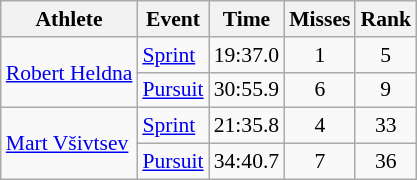<table class="wikitable" style="font-size:90%">
<tr>
<th>Athlete</th>
<th>Event</th>
<th>Time</th>
<th>Misses</th>
<th>Rank</th>
</tr>
<tr align=center>
<td align=left rowspan=2><a href='#'>Robert Heldna</a></td>
<td align=left><a href='#'>Sprint</a></td>
<td>19:37.0</td>
<td>1</td>
<td>5</td>
</tr>
<tr align=center>
<td align=left><a href='#'>Pursuit</a></td>
<td>30:55.9</td>
<td>6</td>
<td>9</td>
</tr>
<tr align=center>
<td align=left rowspan=2><a href='#'>Mart Všivtsev</a></td>
<td align=left><a href='#'>Sprint</a></td>
<td>21:35.8</td>
<td>4</td>
<td>33</td>
</tr>
<tr align=center>
<td align=left><a href='#'>Pursuit</a></td>
<td>34:40.7</td>
<td>7</td>
<td>36</td>
</tr>
</table>
